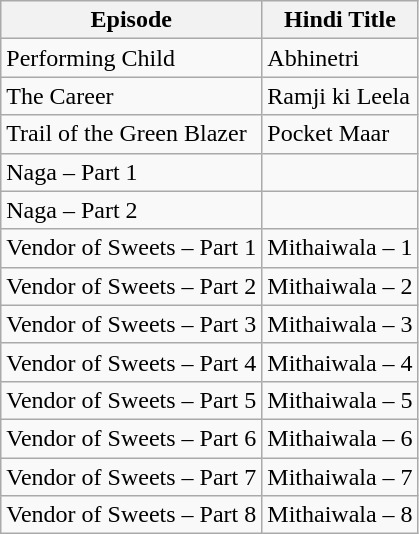<table class="wikitable">
<tr>
<th>Episode</th>
<th>Hindi Title</th>
</tr>
<tr>
<td>Performing Child</td>
<td>Abhinetri</td>
</tr>
<tr>
<td>The Career</td>
<td>Ramji ki Leela</td>
</tr>
<tr>
<td>Trail of the Green Blazer</td>
<td>Pocket Maar</td>
</tr>
<tr>
<td>Naga – Part 1</td>
<td></td>
</tr>
<tr>
<td>Naga – Part 2</td>
<td></td>
</tr>
<tr>
<td>Vendor of Sweets – Part 1</td>
<td>Mithaiwala – 1</td>
</tr>
<tr>
<td>Vendor of Sweets – Part 2</td>
<td>Mithaiwala – 2</td>
</tr>
<tr>
<td>Vendor of Sweets – Part 3</td>
<td>Mithaiwala – 3</td>
</tr>
<tr>
<td>Vendor of Sweets – Part 4</td>
<td>Mithaiwala – 4</td>
</tr>
<tr>
<td>Vendor of Sweets – Part 5</td>
<td>Mithaiwala – 5</td>
</tr>
<tr>
<td>Vendor of Sweets – Part 6</td>
<td>Mithaiwala – 6</td>
</tr>
<tr>
<td>Vendor of Sweets – Part 7</td>
<td>Mithaiwala – 7</td>
</tr>
<tr>
<td>Vendor of Sweets – Part 8</td>
<td>Mithaiwala – 8</td>
</tr>
</table>
